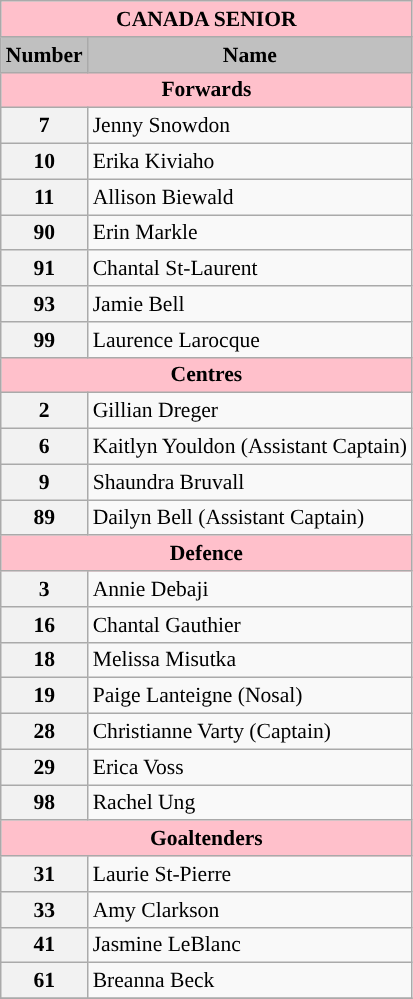<table class="wikitable" style="text-align:left; font-size:90%;">
<tr>
<th style=background:pink colspan=2>CANADA SENIOR</th>
</tr>
<tr>
<th width=10 style="background:silver;">Number</th>
<th style="background:silver;">Name</th>
</tr>
<tr>
<th style=background:pink colspan=2>Forwards</th>
</tr>
<tr>
<th>7</th>
<td>Jenny Snowdon</td>
</tr>
<tr>
<th>10</th>
<td>Erika Kiviaho</td>
</tr>
<tr>
<th>11</th>
<td>Allison Biewald</td>
</tr>
<tr>
<th>90</th>
<td>Erin Markle</td>
</tr>
<tr>
<th>91</th>
<td>Chantal St-Laurent</td>
</tr>
<tr>
<th>93</th>
<td>Jamie Bell</td>
</tr>
<tr>
<th>99</th>
<td>Laurence Larocque</td>
</tr>
<tr>
<th style=background:pink colspan=2>Centres</th>
</tr>
<tr>
<th>2</th>
<td>Gillian Dreger</td>
</tr>
<tr>
<th>6</th>
<td>Kaitlyn Youldon (Assistant Captain)</td>
</tr>
<tr>
<th>9</th>
<td>Shaundra Bruvall</td>
</tr>
<tr>
<th>89</th>
<td>Dailyn Bell (Assistant Captain)</td>
</tr>
<tr>
<th style=background:pink colspan=2>Defence</th>
</tr>
<tr>
<th>3</th>
<td>Annie Debaji</td>
</tr>
<tr>
<th>16</th>
<td>Chantal Gauthier</td>
</tr>
<tr>
<th>18</th>
<td>Melissa Misutka</td>
</tr>
<tr>
<th>19</th>
<td>Paige Lanteigne (Nosal)</td>
</tr>
<tr>
<th>28</th>
<td>Christianne Varty (Captain)</td>
</tr>
<tr>
<th>29</th>
<td>Erica Voss</td>
</tr>
<tr>
<th>98</th>
<td>Rachel Ung</td>
</tr>
<tr>
<th style=background:pink colspan=2>Goaltenders</th>
</tr>
<tr>
<th>31</th>
<td>Laurie St-Pierre</td>
</tr>
<tr>
<th>33</th>
<td>Amy Clarkson</td>
</tr>
<tr>
<th>41</th>
<td>Jasmine LeBlanc</td>
</tr>
<tr>
<th>61</th>
<td>Breanna Beck</td>
</tr>
<tr>
</tr>
</table>
